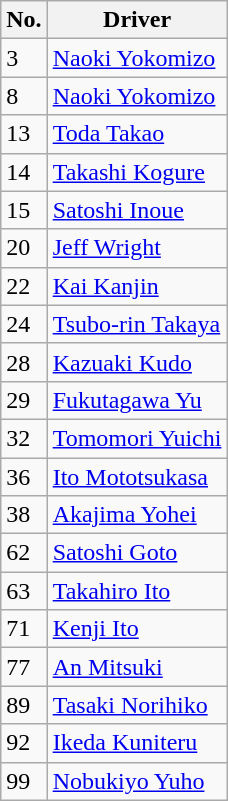<table class="wikitable">
<tr>
<th>No.</th>
<th>Driver</th>
</tr>
<tr>
<td>3</td>
<td> <a href='#'>Naoki Yokomizo</a></td>
</tr>
<tr>
<td>8</td>
<td> <a href='#'>Naoki Yokomizo</a></td>
</tr>
<tr>
<td>13</td>
<td> <a href='#'>Toda Takao</a></td>
</tr>
<tr>
<td>14</td>
<td> <a href='#'>Takashi Kogure</a></td>
</tr>
<tr>
<td>15</td>
<td> <a href='#'>Satoshi Inoue</a></td>
</tr>
<tr>
<td>20</td>
<td> <a href='#'>Jeff Wright</a></td>
</tr>
<tr>
<td>22</td>
<td> <a href='#'>Kai Kanjin</a></td>
</tr>
<tr>
<td>24</td>
<td> <a href='#'>Tsubo-rin Takaya</a></td>
</tr>
<tr>
<td>28</td>
<td> <a href='#'>Kazuaki Kudo</a></td>
</tr>
<tr>
<td>29</td>
<td> <a href='#'>Fukutagawa Yu</a></td>
</tr>
<tr>
<td>32</td>
<td> <a href='#'>Tomomori Yuichi</a></td>
</tr>
<tr>
<td>36</td>
<td> <a href='#'>Ito Mototsukasa</a></td>
</tr>
<tr>
<td>38</td>
<td> <a href='#'>Akajima Yohei</a></td>
</tr>
<tr>
<td>62</td>
<td> <a href='#'>Satoshi Goto</a></td>
</tr>
<tr>
<td>63</td>
<td> <a href='#'>Takahiro Ito</a></td>
</tr>
<tr>
<td>71</td>
<td> <a href='#'>Kenji Ito</a></td>
</tr>
<tr>
<td>77</td>
<td> <a href='#'>An Mitsuki</a></td>
</tr>
<tr>
<td>89</td>
<td> <a href='#'>Tasaki Norihiko</a></td>
</tr>
<tr>
<td>92</td>
<td> <a href='#'>Ikeda Kuniteru</a></td>
</tr>
<tr>
<td>99</td>
<td> <a href='#'>Nobukiyo Yuho</a></td>
</tr>
</table>
